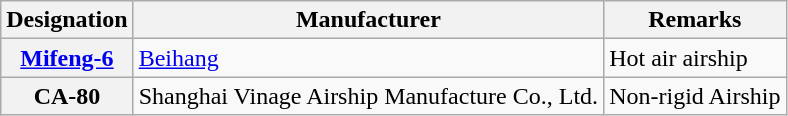<table class="wikitable">
<tr>
<th>Designation</th>
<th>Manufacturer</th>
<th>Remarks</th>
</tr>
<tr>
<th><a href='#'>Mifeng-6</a></th>
<td><a href='#'>Beihang</a></td>
<td>Hot air airship</td>
</tr>
<tr>
<th>CA-80</th>
<td>Shanghai Vinage Airship Manufacture Co., Ltd.</td>
<td>Non-rigid Airship</td>
</tr>
</table>
